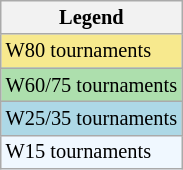<table class="wikitable" style="font-size:85%">
<tr>
<th>Legend</th>
</tr>
<tr style="background:#f7e98e;">
<td>W80 tournaments</td>
</tr>
<tr style="background:#addfad;">
<td>W60/75 tournaments</td>
</tr>
<tr style="background:lightblue;">
<td>W25/35 tournaments</td>
</tr>
<tr style="background:#f0f8ff;">
<td>W15 tournaments</td>
</tr>
</table>
